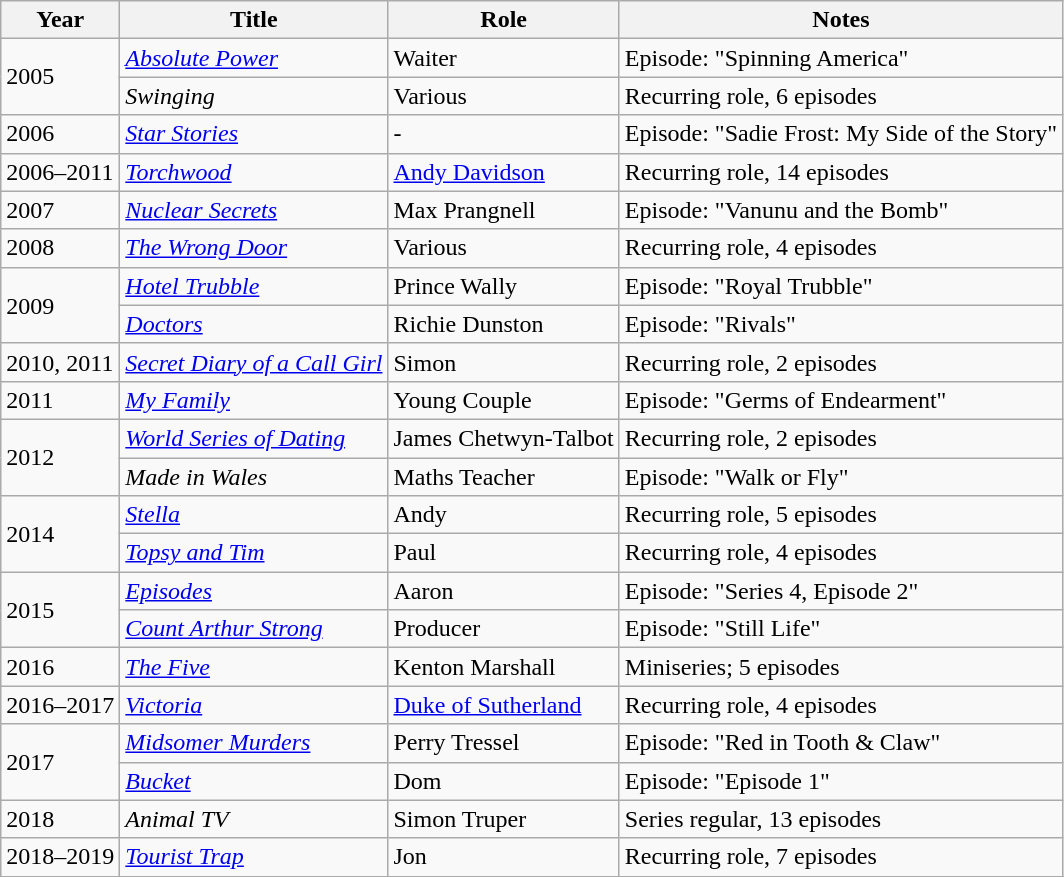<table class="wikitable sortable">
<tr>
<th>Year</th>
<th>Title</th>
<th>Role</th>
<th>Notes</th>
</tr>
<tr>
<td rowspan="2">2005</td>
<td><em><a href='#'>Absolute Power</a></em></td>
<td>Waiter</td>
<td>Episode: "Spinning America"</td>
</tr>
<tr>
<td><em>Swinging</em></td>
<td>Various</td>
<td>Recurring role, 6 episodes</td>
</tr>
<tr>
<td>2006</td>
<td><em><a href='#'>Star Stories</a></em></td>
<td>-</td>
<td>Episode: "Sadie Frost: My Side of the Story"</td>
</tr>
<tr>
<td>2006–2011</td>
<td><em><a href='#'>Torchwood</a></em></td>
<td><a href='#'>Andy Davidson</a></td>
<td>Recurring role, 14 episodes</td>
</tr>
<tr>
<td>2007</td>
<td><em><a href='#'>Nuclear Secrets</a></em></td>
<td>Max Prangnell</td>
<td>Episode: "Vanunu and the Bomb"</td>
</tr>
<tr>
<td>2008</td>
<td><em><a href='#'>The Wrong Door</a></em></td>
<td>Various</td>
<td>Recurring role, 4 episodes</td>
</tr>
<tr>
<td rowspan="2">2009</td>
<td><em><a href='#'>Hotel Trubble</a></em></td>
<td>Prince Wally</td>
<td>Episode: "Royal Trubble"</td>
</tr>
<tr>
<td><em><a href='#'>Doctors</a></em></td>
<td>Richie Dunston</td>
<td>Episode: "Rivals"</td>
</tr>
<tr>
<td>2010, 2011</td>
<td><em><a href='#'>Secret Diary of a Call Girl</a></em></td>
<td>Simon</td>
<td>Recurring role, 2 episodes</td>
</tr>
<tr>
<td>2011</td>
<td><em><a href='#'>My Family</a></em></td>
<td>Young Couple</td>
<td>Episode: "Germs of Endearment"</td>
</tr>
<tr>
<td rowspan="2">2012</td>
<td><em><a href='#'>World Series of Dating</a></em></td>
<td>James Chetwyn-Talbot</td>
<td>Recurring role, 2 episodes</td>
</tr>
<tr>
<td><em>Made in Wales</em></td>
<td>Maths Teacher</td>
<td>Episode: "Walk or Fly"</td>
</tr>
<tr>
<td rowspan="2">2014</td>
<td><em><a href='#'>Stella</a></em></td>
<td>Andy</td>
<td>Recurring role, 5 episodes</td>
</tr>
<tr>
<td><em><a href='#'>Topsy and Tim</a></em></td>
<td>Paul</td>
<td>Recurring role, 4 episodes</td>
</tr>
<tr>
<td rowspan="2">2015</td>
<td><em><a href='#'>Episodes</a></em></td>
<td>Aaron</td>
<td>Episode: "Series 4, Episode 2"</td>
</tr>
<tr>
<td><em><a href='#'>Count Arthur Strong</a></em></td>
<td>Producer</td>
<td>Episode: "Still Life"</td>
</tr>
<tr>
<td>2016</td>
<td><em><a href='#'>The Five</a></em></td>
<td>Kenton Marshall</td>
<td>Miniseries; 5 episodes</td>
</tr>
<tr>
<td>2016–2017</td>
<td><em><a href='#'>Victoria</a></em></td>
<td><a href='#'>Duke of Sutherland</a></td>
<td>Recurring role, 4 episodes</td>
</tr>
<tr>
<td rowspan="2">2017</td>
<td><em><a href='#'>Midsomer Murders</a></em></td>
<td>Perry Tressel</td>
<td>Episode: "Red in Tooth & Claw"</td>
</tr>
<tr>
<td><em><a href='#'>Bucket</a></em></td>
<td>Dom</td>
<td>Episode: "Episode 1"</td>
</tr>
<tr>
<td>2018</td>
<td><em>Animal TV</em></td>
<td>Simon Truper</td>
<td>Series regular, 13 episodes</td>
</tr>
<tr>
<td>2018–2019</td>
<td><em><a href='#'>Tourist Trap</a></em></td>
<td>Jon</td>
<td>Recurring role, 7 episodes</td>
</tr>
<tr>
</tr>
</table>
